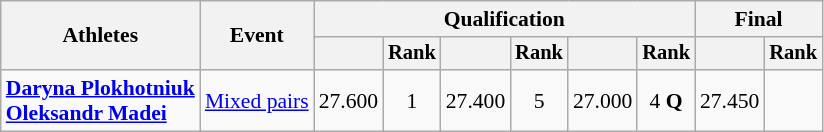<table class="wikitable" style="font-size:90%">
<tr>
<th rowspan="2">Athletes</th>
<th rowspan="2">Event</th>
<th colspan=6>Qualification</th>
<th colspan=2>Final</th>
</tr>
<tr style="font-size:95%">
<th></th>
<th>Rank</th>
<th></th>
<th>Rank</th>
<th></th>
<th>Rank</th>
<th></th>
<th>Rank</th>
</tr>
<tr align=center>
<td align=left><strong><a href='#'>Daryna Plokhotniuk</a><br><a href='#'>Oleksandr Madei</a></strong></td>
<td align=left><a href='#'>Mixed pairs</a></td>
<td>27.600</td>
<td>1</td>
<td>27.400</td>
<td>5</td>
<td>27.000</td>
<td>4 <strong>Q</strong></td>
<td>27.450</td>
<td></td>
</tr>
</table>
